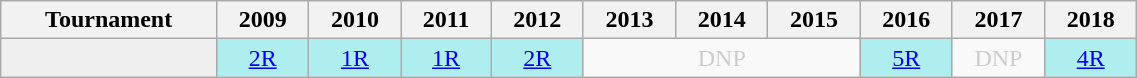<table class="wikitable" style="width:60%; margin:0">
<tr>
<th>Tournament</th>
<th>2009</th>
<th>2010</th>
<th>2011</th>
<th>2012</th>
<th>2013</th>
<th>2014</th>
<th>2015</th>
<th>2016</th>
<th>2017</th>
<th>2018</th>
</tr>
<tr>
<td style="background:#efefef;"></td>
<td style="text-align:center; background:#afeeee;"><a href='#'>2R</a></td>
<td style="text-align:center; background:#afeeee;"><a href='#'>1R</a></td>
<td style="text-align:center; background:#afeeee;"><a href='#'>1R</a></td>
<td style="text-align:center; background:#afeeee;"><a href='#'>2R</a></td>
<td colspan="3" style="text-align:center; color:#ccc;">DNP</td>
<td style="text-align:center; background:#afeeee;"><a href='#'>5R</a></td>
<td style="text-align:center; color:#ccc;">DNP</td>
<td style="text-align:center; background:#afeeee;"><a href='#'>4R</a></td>
</tr>
</table>
